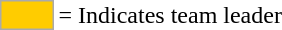<table>
<tr>
<td style="background:#fc0; border:1px solid #aaa; width:2em;"></td>
<td>= Indicates team leader</td>
</tr>
</table>
